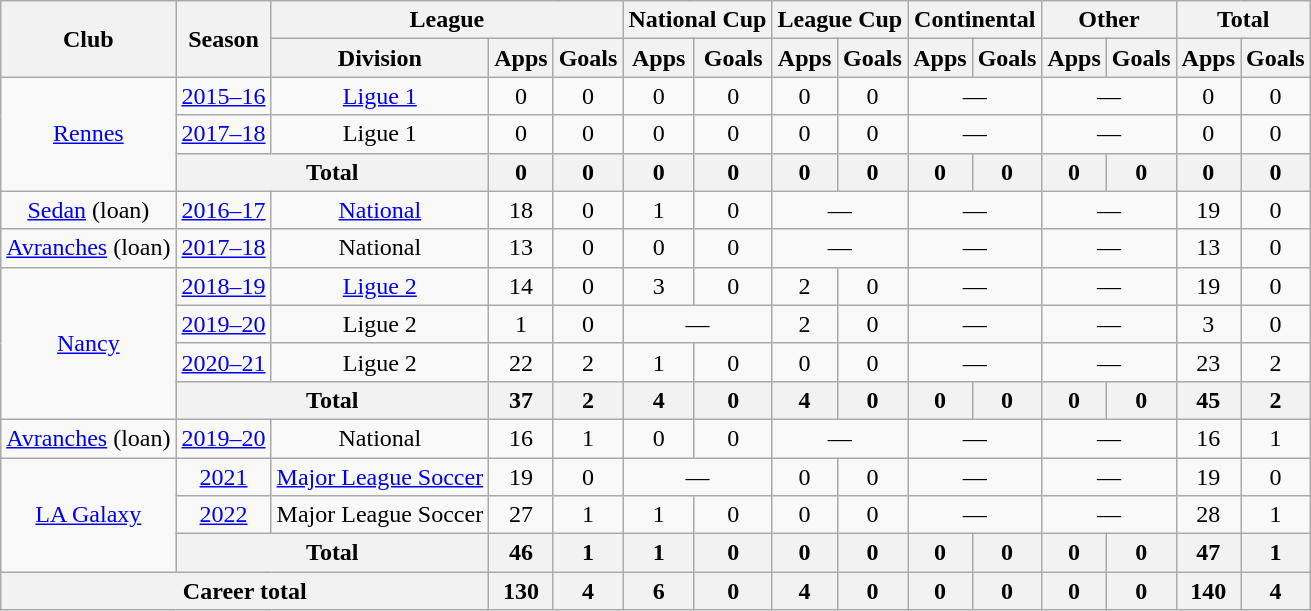<table class="wikitable" style="text-align:center">
<tr>
<th rowspan="2">Club</th>
<th rowspan="2">Season</th>
<th colspan="3">League</th>
<th colspan="2">National Cup</th>
<th colspan="2">League Cup</th>
<th colspan="2">Continental</th>
<th colspan="2">Other</th>
<th colspan="2">Total</th>
</tr>
<tr>
<th>Division</th>
<th>Apps</th>
<th>Goals</th>
<th>Apps</th>
<th>Goals</th>
<th>Apps</th>
<th>Goals</th>
<th>Apps</th>
<th>Goals</th>
<th>Apps</th>
<th>Goals</th>
<th>Apps</th>
<th>Goals</th>
</tr>
<tr>
<td rowspan="3"><a href='#'>Rennes</a></td>
<td><a href='#'>2015–16</a></td>
<td><a href='#'>Ligue 1</a></td>
<td>0</td>
<td>0</td>
<td>0</td>
<td>0</td>
<td>0</td>
<td>0</td>
<td colspan="2">—</td>
<td colspan="2">—</td>
<td>0</td>
<td>0</td>
</tr>
<tr>
<td><a href='#'>2017–18</a></td>
<td>Ligue 1</td>
<td>0</td>
<td>0</td>
<td>0</td>
<td>0</td>
<td>0</td>
<td>0</td>
<td colspan="2">—</td>
<td colspan="2">—</td>
<td>0</td>
<td>0</td>
</tr>
<tr>
<th colspan="2">Total</th>
<th>0</th>
<th>0</th>
<th>0</th>
<th>0</th>
<th>0</th>
<th>0</th>
<th>0</th>
<th>0</th>
<th>0</th>
<th>0</th>
<th>0</th>
<th>0</th>
</tr>
<tr>
<td rowspan="1"><a href='#'>Sedan</a> (loan)</td>
<td><a href='#'>2016–17</a></td>
<td><a href='#'>National</a></td>
<td>18</td>
<td>0</td>
<td>1</td>
<td>0</td>
<td colspan="2">—</td>
<td colspan="2">—</td>
<td colspan="2">—</td>
<td>19</td>
<td>0</td>
</tr>
<tr>
<td rowspan="1"><a href='#'>Avranches</a> (loan)</td>
<td><a href='#'>2017–18</a></td>
<td>National</td>
<td>13</td>
<td>0</td>
<td>0</td>
<td>0</td>
<td colspan="2">—</td>
<td colspan="2">—</td>
<td colspan="2">—</td>
<td>13</td>
<td>0</td>
</tr>
<tr>
<td rowspan="4"><a href='#'>Nancy</a></td>
<td><a href='#'>2018–19</a></td>
<td><a href='#'>Ligue 2</a></td>
<td>14</td>
<td>0</td>
<td>3</td>
<td>0</td>
<td>2</td>
<td>0</td>
<td colspan="2">—</td>
<td colspan="2">—</td>
<td>19</td>
<td>0</td>
</tr>
<tr>
<td><a href='#'>2019–20</a></td>
<td>Ligue 2</td>
<td>1</td>
<td>0</td>
<td colspan="2">—</td>
<td>2</td>
<td>0</td>
<td colspan="2">—</td>
<td colspan="2">—</td>
<td>3</td>
<td>0</td>
</tr>
<tr>
<td><a href='#'>2020–21</a></td>
<td>Ligue 2</td>
<td>22</td>
<td>2</td>
<td>1</td>
<td>0</td>
<td>0</td>
<td>0</td>
<td colspan="2">—</td>
<td colspan="2">—</td>
<td>23</td>
<td>2</td>
</tr>
<tr>
<th colspan="2">Total</th>
<th>37</th>
<th>2</th>
<th>4</th>
<th>0</th>
<th>4</th>
<th>0</th>
<th>0</th>
<th>0</th>
<th>0</th>
<th>0</th>
<th>45</th>
<th>2</th>
</tr>
<tr>
<td><a href='#'>Avranches</a> (loan)</td>
<td><a href='#'>2019–20</a></td>
<td>National</td>
<td>16</td>
<td>1</td>
<td>0</td>
<td>0</td>
<td colspan="2">—</td>
<td colspan="2">—</td>
<td colspan="2">—</td>
<td>16</td>
<td>1</td>
</tr>
<tr>
<td rowspan="3"><a href='#'>LA Galaxy</a></td>
<td><a href='#'>2021</a></td>
<td><a href='#'>Major League Soccer</a></td>
<td>19</td>
<td>0</td>
<td colspan="2">—</td>
<td>0</td>
<td>0</td>
<td colspan="2">—</td>
<td colspan="2">—</td>
<td>19</td>
<td>0</td>
</tr>
<tr>
<td><a href='#'>2022</a></td>
<td>Major League Soccer</td>
<td>27</td>
<td>1</td>
<td>1</td>
<td>0</td>
<td>0</td>
<td>0</td>
<td colspan="2">—</td>
<td colspan="2">—</td>
<td>28</td>
<td>1</td>
</tr>
<tr>
<th colspan="2">Total</th>
<th>46</th>
<th>1</th>
<th>1</th>
<th>0</th>
<th>0</th>
<th>0</th>
<th>0</th>
<th>0</th>
<th>0</th>
<th>0</th>
<th>47</th>
<th>1</th>
</tr>
<tr>
<th colspan="3">Career total</th>
<th>130</th>
<th>4</th>
<th>6</th>
<th>0</th>
<th>4</th>
<th>0</th>
<th>0</th>
<th>0</th>
<th>0</th>
<th>0</th>
<th>140</th>
<th>4</th>
</tr>
</table>
